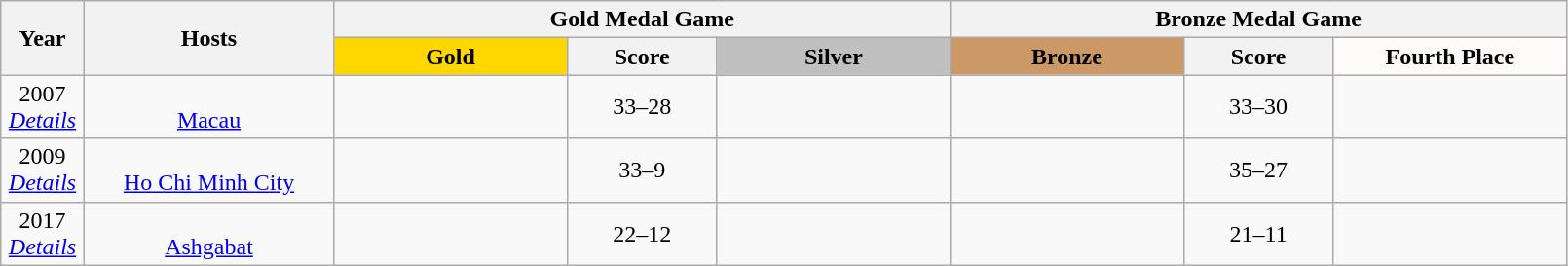<table class="wikitable" style="border-collapse:collapse; font-size:100%; text-align:center;">
<tr>
<th rowspan=2 width=5%>Year</th>
<th rowspan=2 width=15%>Hosts</th>
<th colspan=3>Gold Medal Game</th>
<th colspan=3>Bronze Medal Game</th>
</tr>
<tr>
<th style="width:14%; background:gold;">Gold</th>
<th width=9%>Score</th>
<th style="width:14%; background:silver;">Silver</th>
<th style="width:14%; background:#cc9966;">Bronze</th>
<th width=9%>Score</th>
<th style="width:14%; background:snow;">Fourth Place</th>
</tr>
<tr>
<td>2007 <br><em><a href='#'>Details</a></em></td>
<td> <br><a href='#'>Macau</a></td>
<td><strong></strong></td>
<td>33–28</td>
<td></td>
<td></td>
<td>33–30</td>
<td></td>
</tr>
<tr>
<td>2009 <br><em><a href='#'>Details</a></em></td>
<td> <br><a href='#'>Ho Chi Minh City</a></td>
<td><strong></strong></td>
<td>33–9</td>
<td></td>
<td></td>
<td>35–27</td>
<td></td>
</tr>
<tr>
<td>2017 <br><em><a href='#'>Details</a></em></td>
<td> <br><a href='#'>Ashgabat</a></td>
<td><strong></strong></td>
<td>22–12</td>
<td></td>
<td></td>
<td>21–11</td>
<td></td>
</tr>
</table>
